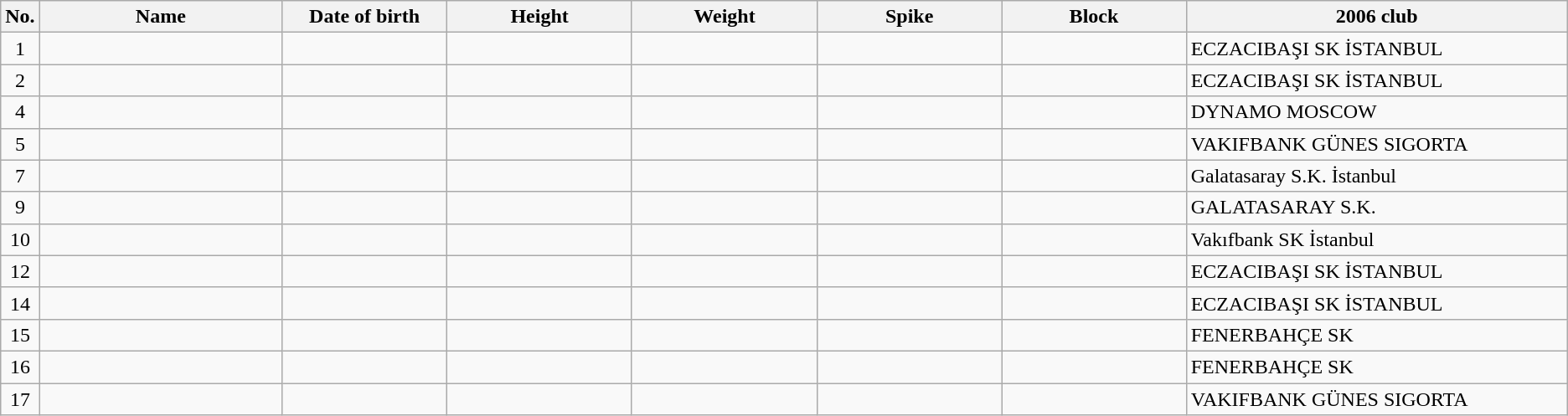<table class="wikitable sortable" style="font-size:100%; text-align:center;">
<tr>
<th>No.</th>
<th style="width:12em">Name</th>
<th style="width:8em">Date of birth</th>
<th style="width:9em">Height</th>
<th style="width:9em">Weight</th>
<th style="width:9em">Spike</th>
<th style="width:9em">Block</th>
<th style="width:19em">2006 club</th>
</tr>
<tr>
<td>1</td>
<td align=left></td>
<td align=right></td>
<td></td>
<td></td>
<td></td>
<td></td>
<td align=left>ECZACIBAŞI SK İSTANBUL</td>
</tr>
<tr>
<td>2</td>
<td align=left></td>
<td align=right></td>
<td></td>
<td></td>
<td></td>
<td></td>
<td align=left>ECZACIBAŞI SK İSTANBUL</td>
</tr>
<tr>
<td>4</td>
<td align=left></td>
<td align=right></td>
<td></td>
<td></td>
<td></td>
<td></td>
<td align=left>DYNAMO MOSCOW</td>
</tr>
<tr>
<td>5</td>
<td align=left></td>
<td align=right></td>
<td></td>
<td></td>
<td></td>
<td></td>
<td align=left>VAKIFBANK GÜNES SIGORTA</td>
</tr>
<tr>
<td>7</td>
<td align=left></td>
<td align=right></td>
<td></td>
<td></td>
<td></td>
<td></td>
<td align=left>Galatasaray S.K. İstanbul</td>
</tr>
<tr>
<td>9</td>
<td align=left></td>
<td align=right></td>
<td></td>
<td></td>
<td></td>
<td></td>
<td align=left>GALATASARAY S.K.</td>
</tr>
<tr>
<td>10</td>
<td align=left></td>
<td align=right></td>
<td></td>
<td></td>
<td></td>
<td></td>
<td align=left>Vakıfbank SK İstanbul</td>
</tr>
<tr>
<td>12</td>
<td align=left></td>
<td align=right></td>
<td></td>
<td></td>
<td></td>
<td></td>
<td align=left>ECZACIBAŞI SK İSTANBUL</td>
</tr>
<tr>
<td>14</td>
<td align=left></td>
<td align=right></td>
<td></td>
<td></td>
<td></td>
<td></td>
<td align=left>ECZACIBAŞI SK İSTANBUL</td>
</tr>
<tr>
<td>15</td>
<td align=left></td>
<td align=right></td>
<td></td>
<td></td>
<td></td>
<td></td>
<td align=left>FENERBAHÇE SK</td>
</tr>
<tr>
<td>16</td>
<td align=left></td>
<td align=right></td>
<td></td>
<td></td>
<td></td>
<td></td>
<td align=left>FENERBAHÇE SK</td>
</tr>
<tr>
<td>17</td>
<td align=left></td>
<td align=right></td>
<td></td>
<td></td>
<td></td>
<td></td>
<td align=left>VAKIFBANK GÜNES SIGORTA</td>
</tr>
</table>
